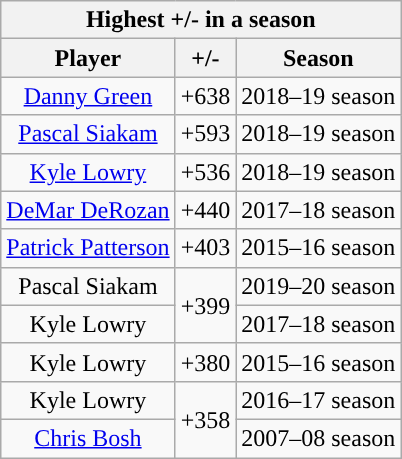<table class="wikitable" style="text-align:center">
<tr>
<th colspan="3">Highest +/- in a season</th>
</tr>
<tr>
<th>Player</th>
<th>+/-</th>
<th>Season</th>
</tr>
<tr>
<td><a href='#'>Danny Green</a></td>
<td>+638</td>
<td>2018–19 season</td>
</tr>
<tr>
<td><a href='#'>Pascal Siakam</a></td>
<td>+593</td>
<td>2018–19 season</td>
</tr>
<tr>
<td><a href='#'>Kyle Lowry</a></td>
<td>+536</td>
<td>2018–19 season</td>
</tr>
<tr>
<td><a href='#'>DeMar DeRozan</a></td>
<td>+440</td>
<td>2017–18 season</td>
</tr>
<tr>
<td><a href='#'>Patrick Patterson</a></td>
<td>+403</td>
<td>2015–16 season</td>
</tr>
<tr>
<td>Pascal Siakam</td>
<td rowspan=2>+399</td>
<td>2019–20 season</td>
</tr>
<tr>
<td>Kyle Lowry</td>
<td>2017–18 season</td>
</tr>
<tr>
<td>Kyle Lowry</td>
<td>+380</td>
<td>2015–16 season</td>
</tr>
<tr>
<td>Kyle Lowry</td>
<td rowspan=2>+358</td>
<td>2016–17 season</td>
</tr>
<tr>
<td><a href='#'>Chris Bosh</a></td>
<td>2007–08 season</td>
</tr>
</table>
